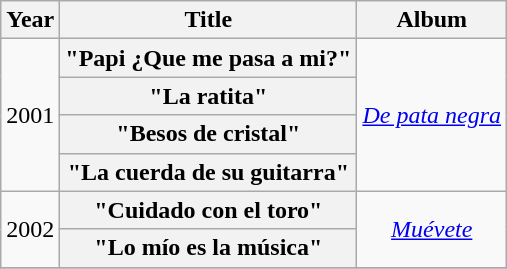<table class="wikitable plainrowheaders" style="text-align:center">
<tr>
<th scope="col" rowspan="1">Year</th>
<th scope="col" rowspan="1">Title</th>
<th scope="col" rowspan="1">Album</th>
</tr>
<tr>
<td rowspan="4">2001</td>
<th scope="row">"Papi ¿Que me pasa a mi?"</th>
<td rowspan="4"><em><a href='#'>De pata negra</a></em></td>
</tr>
<tr>
<th scope="row">"La ratita"</th>
</tr>
<tr>
<th scope="row">"Besos de cristal"</th>
</tr>
<tr>
<th scope="row">"La cuerda de su guitarra"</th>
</tr>
<tr>
<td rowspan="2">2002</td>
<th scope="row">"Cuidado con el toro"</th>
<td rowspan="2"><em><a href='#'>Muévete</a></em></td>
</tr>
<tr>
<th scope="row">"Lo mío es la música"</th>
</tr>
<tr>
</tr>
</table>
